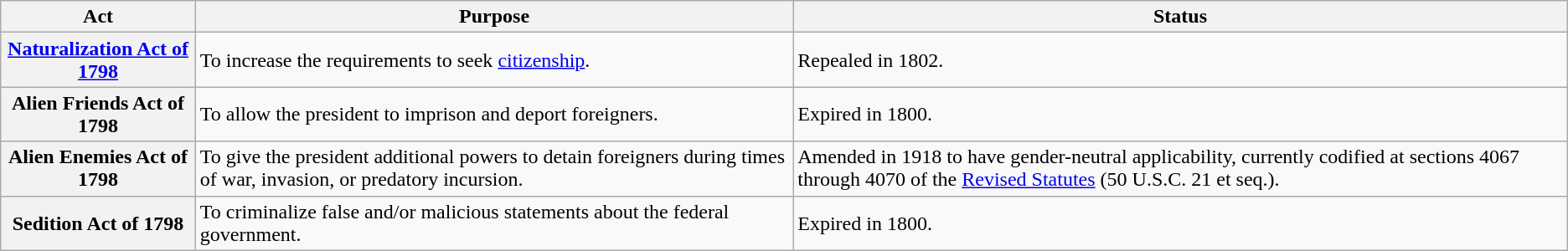<table class="wikitable plainrowheaders">
<tr>
<th scope="col">Act</th>
<th scope="col">Purpose</th>
<th scope="col">Status</th>
</tr>
<tr>
<th scope="row"><a href='#'>Naturalization Act of 1798</a></th>
<td>To increase the requirements to seek <a href='#'>citizenship</a>.</td>
<td>Repealed in 1802.</td>
</tr>
<tr>
<th scope="row">Alien Friends Act of 1798</th>
<td>To allow the president to imprison and deport foreigners.</td>
<td>Expired in 1800.</td>
</tr>
<tr>
<th scope="row">Alien Enemies Act of 1798</th>
<td>To give the president additional powers to detain foreigners during times of war, invasion, or predatory incursion.</td>
<td>Amended in 1918 to have gender-neutral applicability, currently codified at sections 4067 through 4070 of the <a href='#'>Revised Statutes</a> (50 U.S.C. 21 et seq.).</td>
</tr>
<tr>
<th scope="row">Sedition Act of 1798</th>
<td>To criminalize false and/or malicious statements about the federal government.</td>
<td>Expired in 1800.</td>
</tr>
</table>
